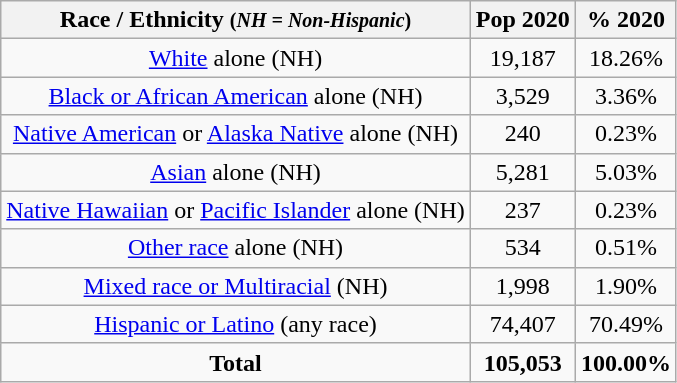<table class="wikitable" style="text-align:center;">
<tr>
<th>Race / Ethnicity <small>(<em>NH = Non-Hispanic</em>)</small></th>
<th>Pop 2020</th>
<th>% 2020</th>
</tr>
<tr>
<td><a href='#'>White</a> alone (NH)</td>
<td>19,187</td>
<td>18.26%</td>
</tr>
<tr>
<td><a href='#'>Black or African American</a> alone (NH)</td>
<td>3,529</td>
<td>3.36%</td>
</tr>
<tr>
<td><a href='#'>Native American</a> or <a href='#'>Alaska Native</a> alone (NH)</td>
<td>240</td>
<td>0.23%</td>
</tr>
<tr>
<td><a href='#'>Asian</a> alone (NH)</td>
<td>5,281</td>
<td>5.03%</td>
</tr>
<tr>
<td><a href='#'>Native Hawaiian</a> or <a href='#'>Pacific Islander</a> alone (NH)</td>
<td>237</td>
<td>0.23%</td>
</tr>
<tr>
<td><a href='#'>Other race</a> alone (NH)</td>
<td>534</td>
<td>0.51%</td>
</tr>
<tr>
<td><a href='#'>Mixed race or Multiracial</a> (NH)</td>
<td>1,998</td>
<td>1.90%</td>
</tr>
<tr>
<td><a href='#'>Hispanic or Latino</a> (any race)</td>
<td>74,407</td>
<td>70.49%</td>
</tr>
<tr>
<td><strong>Total</strong></td>
<td><strong>105,053</strong></td>
<td><strong>100.00%</strong></td>
</tr>
</table>
